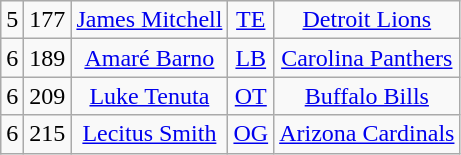<table class="wikitable" style="text-align:center">
<tr>
<td>5</td>
<td>177</td>
<td><a href='#'>James Mitchell</a></td>
<td><a href='#'>TE</a></td>
<td><a href='#'>Detroit Lions</a></td>
</tr>
<tr>
<td>6</td>
<td>189</td>
<td><a href='#'>Amaré Barno</a></td>
<td><a href='#'>LB</a></td>
<td><a href='#'>Carolina Panthers</a></td>
</tr>
<tr>
<td>6</td>
<td>209</td>
<td><a href='#'>Luke Tenuta</a></td>
<td><a href='#'>OT</a></td>
<td><a href='#'>Buffalo Bills</a></td>
</tr>
<tr>
<td>6</td>
<td>215</td>
<td><a href='#'>Lecitus Smith</a></td>
<td><a href='#'>OG</a></td>
<td><a href='#'>Arizona Cardinals</a></td>
</tr>
</table>
